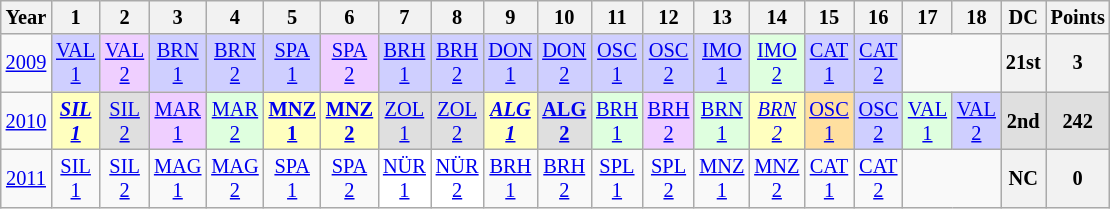<table class="wikitable" style="text-align:center; font-size:85%">
<tr>
<th>Year</th>
<th>1</th>
<th>2</th>
<th>3</th>
<th>4</th>
<th>5</th>
<th>6</th>
<th>7</th>
<th>8</th>
<th>9</th>
<th>10</th>
<th>11</th>
<th>12</th>
<th>13</th>
<th>14</th>
<th>15</th>
<th>16</th>
<th>17</th>
<th>18</th>
<th>DC</th>
<th>Points</th>
</tr>
<tr>
<td><a href='#'>2009</a></td>
<td style="background:#CFCFFF;"><a href='#'>VAL<br>1</a><br></td>
<td style="background:#EFCFFF;"><a href='#'>VAL<br>2</a><br></td>
<td style="background:#CFCFFF;"><a href='#'>BRN<br>1</a><br></td>
<td style="background:#CFCFFF;"><a href='#'>BRN<br>2</a><br></td>
<td style="background:#CFCFFF;"><a href='#'>SPA<br>1</a><br></td>
<td style="background:#EFCFFF;"><a href='#'>SPA<br>2</a><br></td>
<td style="background:#CFCFFF;"><a href='#'>BRH<br>1</a><br></td>
<td style="background:#CFCFFF;"><a href='#'>BRH<br>2</a><br></td>
<td style="background:#CFCFFF;"><a href='#'>DON<br>1</a><br></td>
<td style="background:#CFCFFF;"><a href='#'>DON<br>2</a><br></td>
<td style="background:#CFCFFF;"><a href='#'>OSC<br>1</a><br></td>
<td style="background:#CFCFFF;"><a href='#'>OSC<br>2</a><br></td>
<td style="background:#CFCFFF;"><a href='#'>IMO<br>1</a><br></td>
<td style="background:#DFFFDF;"><a href='#'>IMO<br>2</a><br></td>
<td style="background:#CFCFFF;"><a href='#'>CAT<br>1</a><br></td>
<td style="background:#CFCFFF;"><a href='#'>CAT<br>2</a><br></td>
<td colspan=2></td>
<th>21st</th>
<th>3</th>
</tr>
<tr>
<td><a href='#'>2010</a></td>
<td style="background:#FFFFBF;"><strong><em><a href='#'>SIL<br>1</a></em></strong><br></td>
<td style="background:#DFDFDF;"><a href='#'>SIL<br>2</a><br></td>
<td style="background:#EFCFFF;"><a href='#'>MAR<br>1</a><br></td>
<td style="background:#DFFFDF;"><a href='#'>MAR<br>2</a><br></td>
<td style="background:#FFFFBF;"><strong><a href='#'>MNZ<br>1</a></strong><br></td>
<td style="background:#FFFFBF;"><strong><a href='#'>MNZ<br>2</a></strong><br></td>
<td style="background:#DFDFDF;"><a href='#'>ZOL<br>1</a><br></td>
<td style="background:#DFDFDF;"><a href='#'>ZOL<br>2</a><br></td>
<td style="background:#FFFFBF;"><strong><em><a href='#'>ALG<br>1</a></em></strong><br></td>
<td style="background:#DFDFDF;"><strong><a href='#'>ALG<br>2</a></strong><br></td>
<td style="background:#DFFFDF;"><a href='#'>BRH<br>1</a><br></td>
<td style="background:#EFCFFF;"><a href='#'>BRH<br>2</a><br></td>
<td style="background:#DFFFDF;"><a href='#'>BRN<br>1</a><br></td>
<td style="background:#FFFFBF;"><a href='#'><em>BRN<br>2</em></a><br></td>
<td style="background:#FFDF9F;"><a href='#'>OSC<br>1</a><br></td>
<td style="background:#CFCFFF;"><a href='#'>OSC<br>2</a><br></td>
<td style="background:#DFFFDF;"><a href='#'>VAL<br>1</a><br></td>
<td style="background:#CFCFFF;"><a href='#'>VAL<br>2</a><br></td>
<td style="background:#DFDFDF;"><strong>2nd</strong></td>
<td style="background:#DFDFDF;"><strong>242</strong></td>
</tr>
<tr>
<td><a href='#'>2011</a></td>
<td><a href='#'>SIL<br>1</a></td>
<td><a href='#'>SIL<br>2</a></td>
<td><a href='#'>MAG<br>1</a></td>
<td><a href='#'>MAG<br>2</a></td>
<td><a href='#'>SPA<br>1</a></td>
<td><a href='#'>SPA<br>2</a></td>
<td style="background:#ffffff;"><a href='#'>NÜR<br>1</a><br></td>
<td style="background:#ffffff;"><a href='#'>NÜR<br>2</a><br></td>
<td><a href='#'>BRH<br>1</a></td>
<td><a href='#'>BRH<br>2</a></td>
<td><a href='#'>SPL<br>1</a></td>
<td><a href='#'>SPL<br>2</a></td>
<td><a href='#'>MNZ<br>1</a></td>
<td><a href='#'>MNZ<br>2</a></td>
<td><a href='#'>CAT<br>1</a></td>
<td><a href='#'>CAT<br>2</a></td>
<td colspan=2></td>
<th>NC</th>
<th>0</th>
</tr>
</table>
